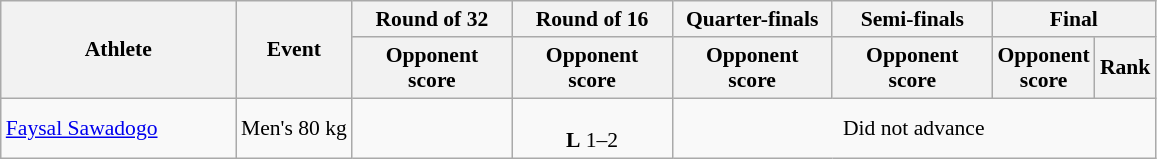<table class="wikitable" style="font-size:90%; text-align:center">
<tr>
<th rowspan="2" width="150">Athlete</th>
<th rowspan="2">Event</th>
<th width="100">Round of 32</th>
<th width="100">Round of 16</th>
<th width="100">Quarter-finals</th>
<th width="100">Semi-finals</th>
<th colspan="2" width="100">Final</th>
</tr>
<tr>
<th>Opponent<br>score</th>
<th>Opponent<br>score</th>
<th>Opponent<br>score</th>
<th>Opponent<br>score</th>
<th>Opponent<br>score</th>
<th>Rank</th>
</tr>
<tr>
<td align="left"><a href='#'>Faysal Sawadogo</a></td>
<td align="left">Men's 80 kg</td>
<td></td>
<td><br><strong>L</strong> 1–2</td>
<td colspan="4">Did not advance</td>
</tr>
</table>
